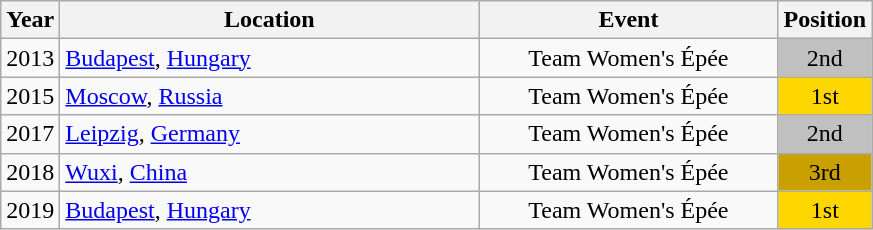<table class="wikitable" style="text-align:center;">
<tr>
<th>Year</th>
<th style="width:17em">Location</th>
<th style="width:12em">Event</th>
<th>Position</th>
</tr>
<tr>
<td>2013</td>
<td rowspan="1" align="left"> <a href='#'>Budapest</a>, <a href='#'>Hungary</a></td>
<td>Team Women's Épée</td>
<td bgcolor="silver">2nd</td>
</tr>
<tr>
<td>2015</td>
<td rowspan="1" align="left"> <a href='#'>Moscow</a>, <a href='#'>Russia</a></td>
<td>Team Women's Épée</td>
<td bgcolor="gold">1st</td>
</tr>
<tr>
<td>2017</td>
<td rowspan="1" align="left"> <a href='#'>Leipzig</a>, <a href='#'>Germany</a></td>
<td>Team Women's Épée</td>
<td bgcolor="silver">2nd</td>
</tr>
<tr>
<td>2018</td>
<td rowspan="1" align="left"> <a href='#'>Wuxi</a>, <a href='#'>China</a></td>
<td>Team Women's Épée</td>
<td bgcolor="caramel">3rd</td>
</tr>
<tr>
<td>2019</td>
<td rowspan="1" align="left"> <a href='#'>Budapest</a>, <a href='#'>Hungary</a></td>
<td>Team Women's Épée</td>
<td bgcolor="gold">1st</td>
</tr>
</table>
